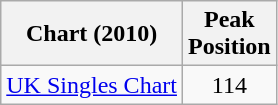<table class="wikitable sortable">
<tr>
<th align="left">Chart (2010)</th>
<th align="center">Peak<br>Position</th>
</tr>
<tr>
<td align="left"><a href='#'>UK Singles Chart</a></td>
<td align="center">114</td>
</tr>
</table>
